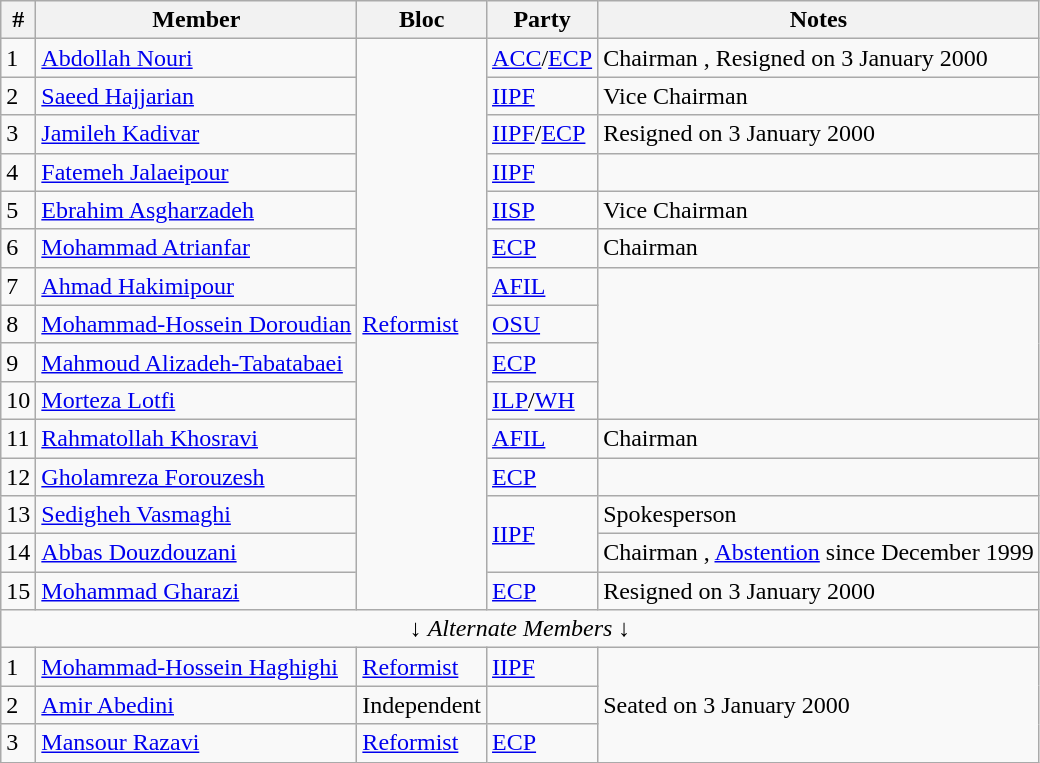<table class=wikitable style=text-align:left>
<tr>
<th>#</th>
<th>Member</th>
<th>Bloc</th>
<th>Party</th>
<th>Notes</th>
</tr>
<tr>
<td>1</td>
<td><a href='#'>Abdollah Nouri</a></td>
<td rowspan="15"><a href='#'>Reformist</a></td>
<td><a href='#'>ACC</a>/<a href='#'>ECP</a></td>
<td>Chairman , Resigned on 3 January 2000</td>
</tr>
<tr>
<td>2</td>
<td><a href='#'>Saeed Hajjarian</a></td>
<td><a href='#'>IIPF</a></td>
<td>Vice Chairman </td>
</tr>
<tr>
<td>3</td>
<td><a href='#'>Jamileh Kadivar</a></td>
<td><a href='#'>IIPF</a>/<a href='#'>ECP</a></td>
<td>Resigned on 3 January 2000</td>
</tr>
<tr>
<td>4</td>
<td><a href='#'>Fatemeh Jalaeipour</a></td>
<td><a href='#'>IIPF</a></td>
<td></td>
</tr>
<tr>
<td>5</td>
<td><a href='#'>Ebrahim Asgharzadeh</a></td>
<td><a href='#'>IISP</a></td>
<td>Vice Chairman </td>
</tr>
<tr>
<td>6</td>
<td><a href='#'>Mohammad Atrianfar</a></td>
<td><a href='#'>ECP</a></td>
<td>Chairman </td>
</tr>
<tr>
<td>7</td>
<td><a href='#'>Ahmad Hakimipour</a></td>
<td><a href='#'>AFIL</a></td>
<td rowspan="4"></td>
</tr>
<tr>
<td>8</td>
<td><a href='#'>Mohammad-Hossein Doroudian</a></td>
<td><a href='#'>OSU</a></td>
</tr>
<tr>
<td>9</td>
<td><a href='#'>Mahmoud Alizadeh-Tabatabaei</a></td>
<td><a href='#'>ECP</a></td>
</tr>
<tr>
<td>10</td>
<td><a href='#'>Morteza Lotfi</a></td>
<td><a href='#'>ILP</a>/<a href='#'>WH</a></td>
</tr>
<tr>
<td>11</td>
<td><a href='#'>Rahmatollah Khosravi</a></td>
<td><a href='#'>AFIL</a></td>
<td>Chairman </td>
</tr>
<tr>
<td>12</td>
<td><a href='#'>Gholamreza Forouzesh</a></td>
<td><a href='#'>ECP</a></td>
<td></td>
</tr>
<tr>
<td>13</td>
<td><a href='#'>Sedigheh Vasmaghi</a></td>
<td rowspan="2"><a href='#'>IIPF</a></td>
<td>Spokesperson</td>
</tr>
<tr>
<td>14</td>
<td><a href='#'>Abbas Douzdouzani</a></td>
<td>Chairman , <a href='#'>Abstention</a> since December 1999</td>
</tr>
<tr>
<td>15</td>
<td><a href='#'>Mohammad Gharazi</a></td>
<td><a href='#'>ECP</a></td>
<td>Resigned on 3 January 2000</td>
</tr>
<tr>
<td align=center colspan="5">↓ <em>Alternate Members</em> ↓</td>
</tr>
<tr>
<td>1</td>
<td><a href='#'>Mohammad-Hossein Haghighi</a></td>
<td><a href='#'>Reformist</a></td>
<td><a href='#'>IIPF</a></td>
<td rowspan="3">Seated on 3 January 2000</td>
</tr>
<tr>
<td>2</td>
<td><a href='#'>Amir Abedini</a></td>
<td>Independent</td>
<td></td>
</tr>
<tr>
<td>3</td>
<td><a href='#'>Mansour Razavi</a></td>
<td><a href='#'>Reformist</a></td>
<td><a href='#'>ECP</a></td>
</tr>
</table>
